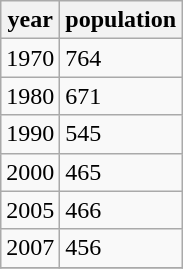<table class="wikitable">
<tr>
<th>year</th>
<th>population</th>
</tr>
<tr>
<td>1970</td>
<td>764</td>
</tr>
<tr>
<td>1980</td>
<td>671</td>
</tr>
<tr>
<td>1990</td>
<td>545</td>
</tr>
<tr>
<td>2000</td>
<td>465</td>
</tr>
<tr>
<td>2005</td>
<td>466</td>
</tr>
<tr>
<td>2007</td>
<td>456</td>
</tr>
<tr>
</tr>
</table>
